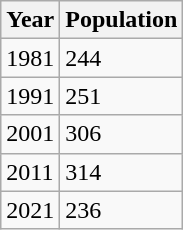<table class="wikitable">
<tr>
<th>Year</th>
<th>Population</th>
</tr>
<tr>
<td>1981</td>
<td>244</td>
</tr>
<tr>
<td>1991</td>
<td>251</td>
</tr>
<tr>
<td>2001</td>
<td>306</td>
</tr>
<tr>
<td>2011</td>
<td>314</td>
</tr>
<tr>
<td>2021</td>
<td>236</td>
</tr>
</table>
